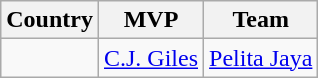<table class="wikitable">
<tr>
<th>Country</th>
<th>MVP</th>
<th>Team</th>
</tr>
<tr>
<td></td>
<td><a href='#'>C.J. Giles</a></td>
<td><a href='#'>Pelita Jaya</a></td>
</tr>
</table>
